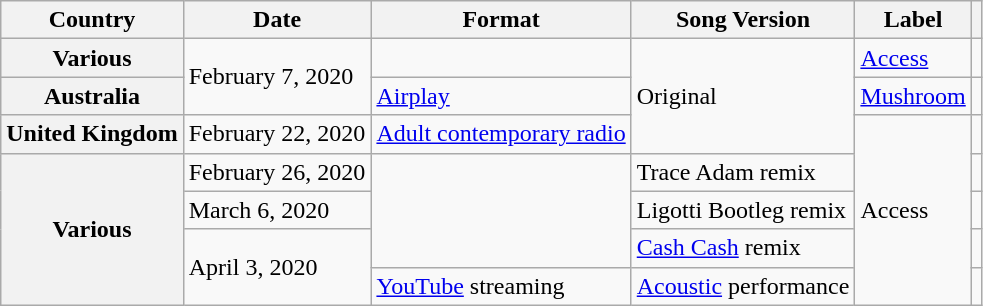<table class="wikitable plainrowheaders">
<tr>
<th>Country</th>
<th>Date</th>
<th>Format</th>
<th>Song Version</th>
<th>Label</th>
<th></th>
</tr>
<tr>
<th scope="row">Various</th>
<td rowspan="2">February 7, 2020</td>
<td></td>
<td rowspan="3">Original</td>
<td><a href='#'>Access</a></td>
<td></td>
</tr>
<tr>
<th scope="row">Australia</th>
<td><a href='#'>Airplay</a></td>
<td><a href='#'>Mushroom</a></td>
<td></td>
</tr>
<tr>
<th scope="row">United Kingdom</th>
<td>February 22, 2020</td>
<td><a href='#'>Adult contemporary radio</a></td>
<td rowspan="5">Access</td>
<td></td>
</tr>
<tr>
<th scope="row" rowspan="4">Various</th>
<td>February 26, 2020</td>
<td rowspan="3"></td>
<td>Trace Adam remix</td>
<td></td>
</tr>
<tr>
<td>March 6, 2020</td>
<td>Ligotti Bootleg remix</td>
<td></td>
</tr>
<tr>
<td rowspan="2">April 3, 2020</td>
<td><a href='#'>Cash Cash</a> remix</td>
<td></td>
</tr>
<tr>
<td><a href='#'>YouTube</a> streaming</td>
<td><a href='#'>Acoustic</a> performance</td>
<td></td>
</tr>
</table>
